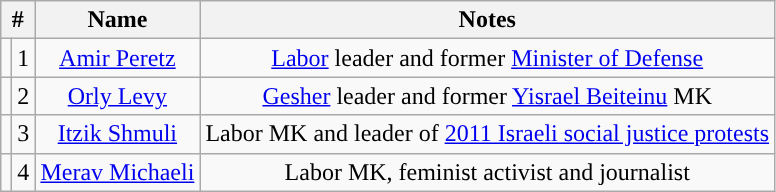<table class="wikitable" style="text-align: center;">
<tr>
<th colspan="2">#</th>
<th>Name</th>
<th>Notes</th>
</tr>
<tr>
<td style="background: "></td>
<td>1</td>
<td><a href='#'>Amir Peretz</a></td>
<td><a href='#'>Labor</a> leader and former <a href='#'>Minister of Defense</a></td>
</tr>
<tr>
<td style="background: "></td>
<td>2</td>
<td><a href='#'>Orly Levy</a></td>
<td><a href='#'>Gesher</a> leader and former <a href='#'>Yisrael Beiteinu</a> MK</td>
</tr>
<tr>
<td style="background: "></td>
<td>3</td>
<td><a href='#'>Itzik Shmuli</a></td>
<td>Labor MK and leader of <a href='#'>2011 Israeli social justice protests</a></td>
</tr>
<tr>
<td style="background: "></td>
<td>4</td>
<td><a href='#'>Merav Michaeli</a></td>
<td>Labor MK, feminist activist and journalist</td>
</tr>
</table>
